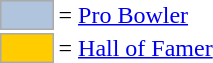<table>
<tr>
<td style="background-color:lightsteelblue; border:1px solid #aaaaaa; width:2em;"></td>
<td>= <a href='#'>Pro Bowler</a></td>
</tr>
<tr>
<td style="background-color:#FFCC00; border:1px solid #aaaaaa; width:2em;"></td>
<td>= <a href='#'>Hall of Famer</a></td>
</tr>
</table>
